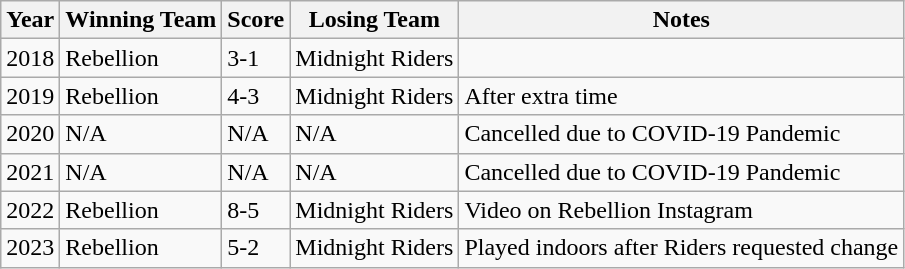<table class="wikitable">
<tr>
<th>Year</th>
<th>Winning Team</th>
<th>Score</th>
<th>Losing Team</th>
<th>Notes</th>
</tr>
<tr>
<td>2018</td>
<td>Rebellion</td>
<td>3-1</td>
<td>Midnight Riders</td>
<td></td>
</tr>
<tr>
<td>2019</td>
<td>Rebellion</td>
<td>4-3</td>
<td>Midnight Riders</td>
<td>After extra time</td>
</tr>
<tr>
<td>2020</td>
<td>N/A</td>
<td>N/A</td>
<td>N/A</td>
<td>Cancelled due to COVID-19 Pandemic</td>
</tr>
<tr>
<td>2021</td>
<td>N/A</td>
<td>N/A</td>
<td>N/A</td>
<td>Cancelled due to COVID-19 Pandemic</td>
</tr>
<tr>
<td>2022</td>
<td>Rebellion</td>
<td>8-5</td>
<td>Midnight Riders</td>
<td>Video on Rebellion Instagram</td>
</tr>
<tr>
<td>2023</td>
<td>Rebellion</td>
<td>5-2</td>
<td>Midnight Riders</td>
<td>Played indoors after Riders requested change</td>
</tr>
</table>
